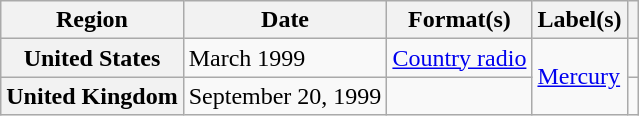<table class="wikitable plainrowheaders">
<tr>
<th>Region</th>
<th>Date</th>
<th>Format(s)</th>
<th>Label(s)</th>
<th></th>
</tr>
<tr>
<th scope="row">United States</th>
<td>March 1999</td>
<td><a href='#'>Country radio</a></td>
<td rowspan="2"><a href='#'>Mercury</a></td>
<td align="center"></td>
</tr>
<tr>
<th scope="row">United Kingdom</th>
<td>September 20, 1999</td>
<td></td>
<td align="center"></td>
</tr>
</table>
